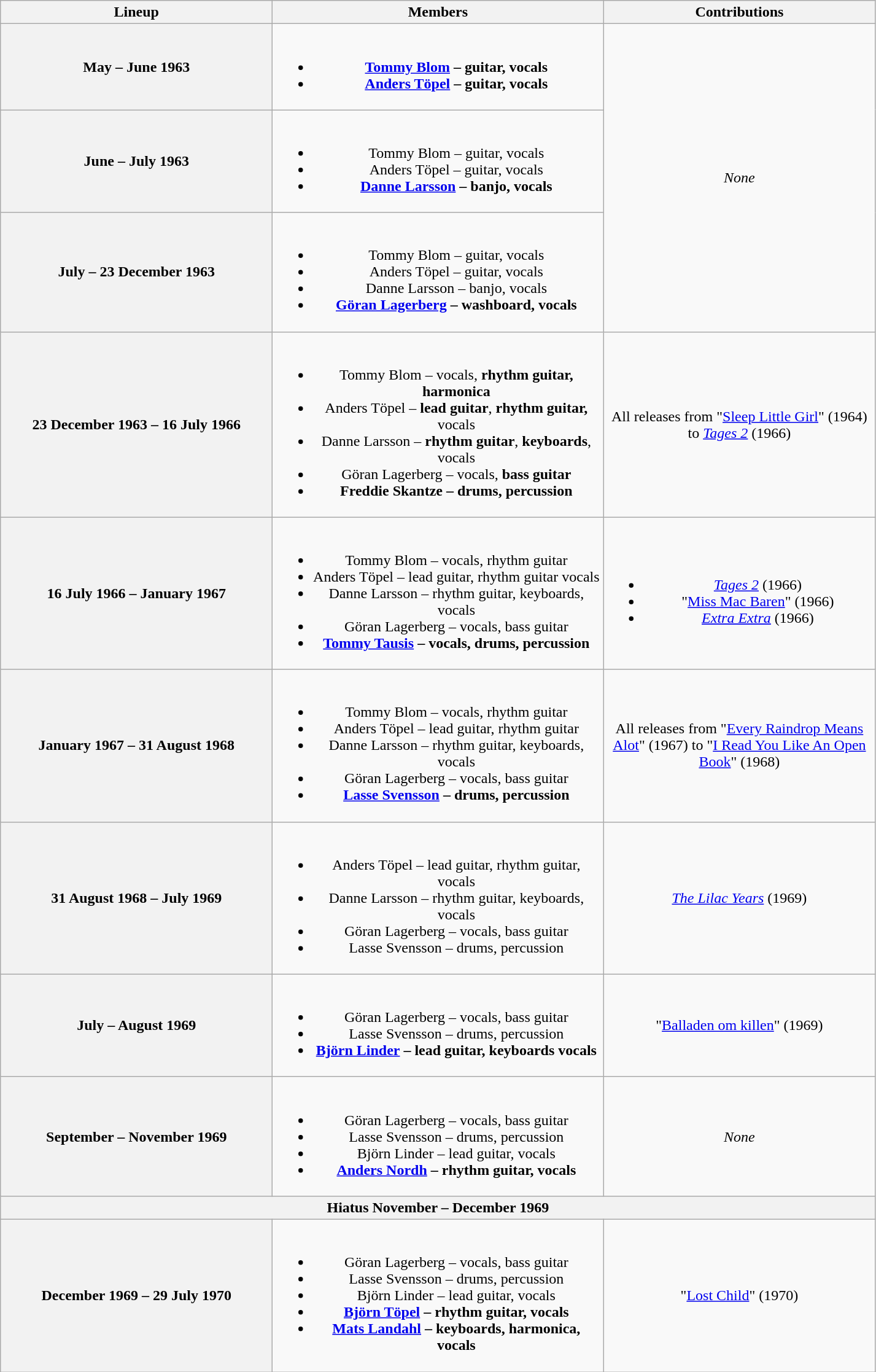<table class="wikitable plainrowheaders" style="text-align:center;">
<tr>
<th scope="col" style="width:18em;">Lineup</th>
<th scope="col" style="width:22em;">Members</th>
<th scope="col" style="width:18em;">Contributions</th>
</tr>
<tr>
<th scope="col">May – June 1963<em></em></th>
<td><br><ul><li><strong><a href='#'>Tommy Blom</a> – guitar, vocals</strong></li><li><strong><a href='#'>Anders Töpel</a> – guitar, vocals</strong></li></ul></td>
<td rowspan="3"><em>None</em></td>
</tr>
<tr>
<th>June – July 1963<em></em></th>
<td><br><ul><li>Tommy Blom – guitar, vocals</li><li>Anders Töpel – guitar, vocals</li><li><strong><a href='#'>Danne Larsson</a> – banjo, vocals</strong></li></ul></td>
</tr>
<tr>
<th>July – 23 December 1963<em></em></th>
<td><br><ul><li>Tommy Blom – guitar, vocals</li><li>Anders Töpel – guitar, vocals</li><li>Danne Larsson – banjo, vocals</li><li><strong><a href='#'>Göran Lagerberg</a> – washboard, vocals</strong></li></ul></td>
</tr>
<tr>
<th>23 December 1963 – 16 July 1966</th>
<td><br><ul><li>Tommy Blom – vocals, <strong>rhythm guitar, harmonica</strong></li><li>Anders Töpel – <strong>lead guitar</strong>, <strong>rhythm guitar,</strong> vocals</li><li>Danne Larsson – <strong>rhythm guitar</strong>, <strong>keyboards</strong>, vocals</li><li>Göran Lagerberg – vocals, <strong>bass guitar</strong></li><li><strong>Freddie Skantze – drums, percussion</strong></li></ul></td>
<td>All releases from "<a href='#'>Sleep Little Girl</a>" (1964) to <em><a href='#'>Tages 2</a></em> (1966)</td>
</tr>
<tr>
<th>16 July 1966 – January 1967</th>
<td><br><ul><li>Tommy Blom – vocals, rhythm guitar</li><li>Anders Töpel – lead guitar, rhythm guitar vocals</li><li>Danne Larsson – rhythm guitar, keyboards, vocals</li><li>Göran Lagerberg – vocals, bass guitar</li><li><strong><a href='#'>Tommy Tausis</a></strong> <strong>– vocals, drums, percussion</strong></li></ul></td>
<td><br><ul><li><em><a href='#'>Tages 2</a></em> (1966)</li><li>"<a href='#'>Miss Mac Baren</a>" (1966)</li><li><a href='#'><em><u>Extra Extra</u></em></a> (1966)</li></ul></td>
</tr>
<tr>
<th>January 1967 – 31 August 1968</th>
<td><br><ul><li>Tommy Blom – vocals, rhythm guitar</li><li>Anders Töpel – lead guitar, rhythm guitar</li><li>Danne Larsson – rhythm guitar, keyboards, vocals</li><li>Göran Lagerberg – vocals, bass guitar</li><li><strong><a href='#'>Lasse Svensson</a> – drums, percussion</strong></li></ul></td>
<td>All releases from "<a href='#'>Every Raindrop Means Alot</a>" (1967) to "<a href='#'>I Read You Like An Open Book</a>" (1968)</td>
</tr>
<tr>
<th>31 August 1968 – July 1969</th>
<td><br><ul><li>Anders Töpel – lead guitar, rhythm guitar, vocals</li><li>Danne Larsson – rhythm guitar, keyboards, vocals</li><li>Göran Lagerberg – vocals, bass guitar</li><li>Lasse Svensson – drums, percussion</li></ul></td>
<td><em><a href='#'>The Lilac Years</a></em> (1969)</td>
</tr>
<tr>
<th>July – August 1969</th>
<td><br><ul><li>Göran Lagerberg – vocals, bass guitar</li><li>Lasse Svensson – drums, percussion</li><li><strong><a href='#'>Björn Linder</a></strong> <strong>– lead guitar, keyboards vocals</strong></li></ul></td>
<td>"<a href='#'>Balladen om killen</a>" (1969)</td>
</tr>
<tr>
<th>September – November 1969</th>
<td><br><ul><li>Göran Lagerberg – vocals, bass guitar</li><li>Lasse Svensson – drums, percussion</li><li>Björn Linder – lead guitar, vocals</li><li><strong><a href='#'>Anders Nordh</a></strong> <strong>– rhythm guitar, vocals</strong></li></ul></td>
<td><em>None</em></td>
</tr>
<tr>
<th colspan="3">Hiatus November – December 1969</th>
</tr>
<tr>
<th>December 1969 – 29 July 1970</th>
<td><br><ul><li>Göran Lagerberg – vocals, bass guitar</li><li>Lasse Svensson – drums, percussion</li><li>Björn Linder – lead guitar, vocals</li><li><strong><a href='#'>Björn Töpel</a> – rhythm guitar, vocals</strong></li><li><strong><a href='#'>Mats Landahl</a> – keyboards, harmonica, vocals</strong></li></ul></td>
<td>"<a href='#'>Lost Child</a>" (1970)</td>
</tr>
</table>
